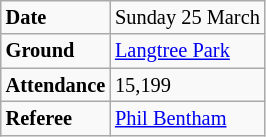<table class="wikitable" style="font-size:85%;">
<tr>
<td><strong>Date</strong></td>
<td>Sunday 25 March</td>
</tr>
<tr>
<td><strong>Ground</strong></td>
<td><a href='#'>Langtree Park</a></td>
</tr>
<tr>
<td><strong>Attendance</strong></td>
<td>15,199</td>
</tr>
<tr>
<td><strong>Referee</strong></td>
<td><a href='#'>Phil Bentham</a></td>
</tr>
</table>
